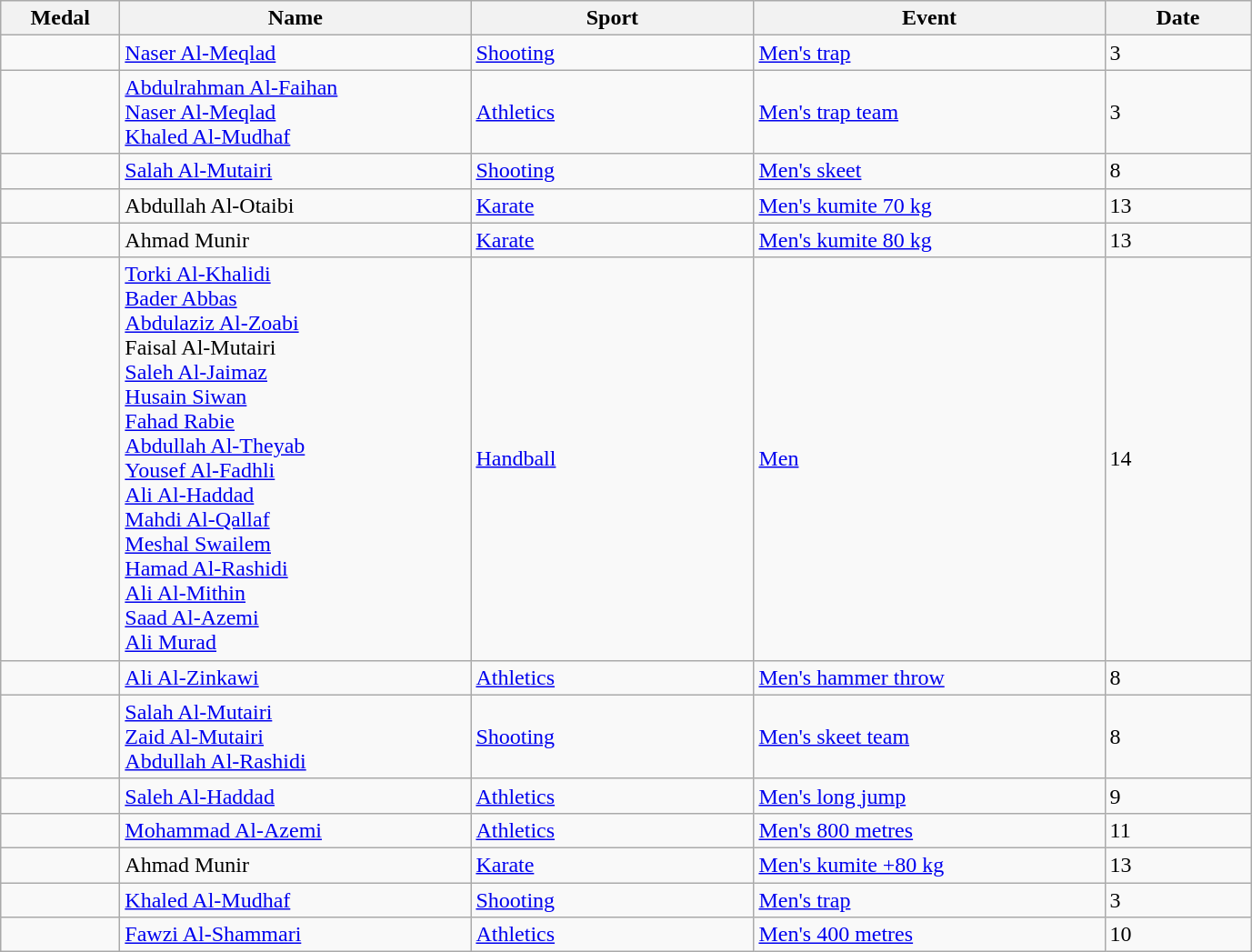<table class="wikitable sortable" style="font-size:100%">
<tr>
<th width="80">Medal</th>
<th width="250">Name</th>
<th width="200">Sport</th>
<th width="250">Event</th>
<th width="100">Date</th>
</tr>
<tr>
<td></td>
<td><a href='#'>Naser Al-Meqlad</a></td>
<td><a href='#'>Shooting</a></td>
<td><a href='#'>Men's trap</a></td>
<td>3</td>
</tr>
<tr>
<td></td>
<td><a href='#'>Abdulrahman Al-Faihan</a><br><a href='#'>Naser Al-Meqlad</a><br><a href='#'>Khaled Al-Mudhaf</a></td>
<td><a href='#'>Athletics</a></td>
<td><a href='#'>Men's trap team</a></td>
<td>3</td>
</tr>
<tr>
<td></td>
<td><a href='#'>Salah Al-Mutairi</a></td>
<td><a href='#'>Shooting</a></td>
<td><a href='#'>Men's skeet</a></td>
<td>8</td>
</tr>
<tr>
<td></td>
<td>Abdullah Al-Otaibi</td>
<td><a href='#'>Karate</a></td>
<td><a href='#'>Men's kumite 70 kg</a></td>
<td>13</td>
</tr>
<tr>
<td></td>
<td>Ahmad Munir</td>
<td><a href='#'>Karate</a></td>
<td><a href='#'>Men's kumite 80 kg</a></td>
<td>13</td>
</tr>
<tr>
<td></td>
<td><a href='#'>Torki Al-Khalidi</a><br><a href='#'>Bader Abbas</a><br><a href='#'>Abdulaziz Al-Zoabi</a><br>Faisal Al-Mutairi<br><a href='#'>Saleh Al-Jaimaz</a><br><a href='#'>Husain Siwan</a><br><a href='#'>Fahad Rabie</a><br><a href='#'>Abdullah Al-Theyab</a><br><a href='#'>Yousef Al-Fadhli</a><br><a href='#'>Ali Al-Haddad</a><br><a href='#'>Mahdi Al-Qallaf</a><br><a href='#'>Meshal Swailem</a><br><a href='#'>Hamad Al-Rashidi</a><br><a href='#'>Ali Al-Mithin</a><br><a href='#'>Saad Al-Azemi</a><br><a href='#'>Ali Murad</a></td>
<td><a href='#'>Handball</a></td>
<td><a href='#'>Men</a></td>
<td>14</td>
</tr>
<tr>
<td></td>
<td><a href='#'>Ali Al-Zinkawi</a></td>
<td><a href='#'>Athletics</a></td>
<td><a href='#'>Men's hammer throw</a></td>
<td>8</td>
</tr>
<tr>
<td></td>
<td><a href='#'>Salah Al-Mutairi</a><br><a href='#'>Zaid Al-Mutairi</a><br><a href='#'>Abdullah Al-Rashidi</a></td>
<td><a href='#'>Shooting</a></td>
<td><a href='#'>Men's skeet team</a></td>
<td>8</td>
</tr>
<tr>
<td></td>
<td><a href='#'>Saleh Al-Haddad</a></td>
<td><a href='#'>Athletics</a></td>
<td><a href='#'>Men's long jump</a></td>
<td>9</td>
</tr>
<tr>
<td></td>
<td><a href='#'>Mohammad Al-Azemi</a></td>
<td><a href='#'>Athletics</a></td>
<td><a href='#'>Men's 800 metres</a></td>
<td>11</td>
</tr>
<tr>
<td></td>
<td>Ahmad Munir</td>
<td><a href='#'>Karate</a></td>
<td><a href='#'>Men's kumite +80 kg</a></td>
<td>13</td>
</tr>
<tr>
<td></td>
<td><a href='#'>Khaled Al-Mudhaf</a></td>
<td><a href='#'>Shooting</a></td>
<td><a href='#'>Men's trap</a></td>
<td>3</td>
</tr>
<tr>
<td></td>
<td><a href='#'>Fawzi Al-Shammari</a></td>
<td><a href='#'>Athletics</a></td>
<td><a href='#'>Men's 400 metres</a></td>
<td>10</td>
</tr>
</table>
